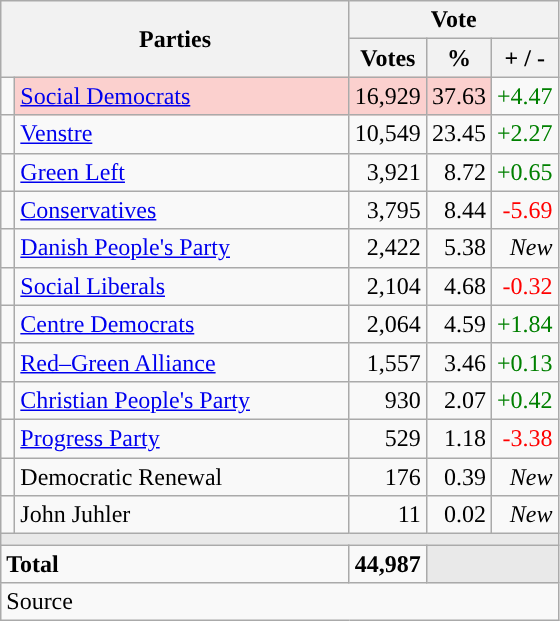<table class="wikitable" style="text-align:right;">
<tr>
<th style="text-align:centre;" rowspan="2" colspan="2" width="225">Parties</th>
<th colspan="3">Vote</th>
</tr>
<tr>
<th width="15">Votes</th>
<th width="15">%</th>
<th width="15">+ / -</th>
</tr>
<tr>
<td width="2" style="color:inherit;background:"></td>
<td bgcolor=#fbd0ce  align="left"><a href='#'>Social Democrats</a></td>
<td bgcolor=#fbd0ce>16,929</td>
<td bgcolor=#fbd0ce>37.63</td>
<td style=color:green;>+4.47</td>
</tr>
<tr>
<td width="2" style="color:inherit;background:"></td>
<td align="left"><a href='#'>Venstre</a></td>
<td>10,549</td>
<td>23.45</td>
<td style=color:green;>+2.27</td>
</tr>
<tr>
<td width="2" style="color:inherit;background:"></td>
<td align="left"><a href='#'>Green Left</a></td>
<td>3,921</td>
<td>8.72</td>
<td style=color:green;>+0.65</td>
</tr>
<tr>
<td width="2" style="color:inherit;background:"></td>
<td align="left"><a href='#'>Conservatives</a></td>
<td>3,795</td>
<td>8.44</td>
<td style=color:red;>-5.69</td>
</tr>
<tr>
<td width="2" style="color:inherit;background:"></td>
<td align="left"><a href='#'>Danish People's Party</a></td>
<td>2,422</td>
<td>5.38</td>
<td><em>New</em></td>
</tr>
<tr>
<td width="2" style="color:inherit;background:"></td>
<td align="left"><a href='#'>Social Liberals</a></td>
<td>2,104</td>
<td>4.68</td>
<td style=color:red;>-0.32</td>
</tr>
<tr>
<td width="2" style="color:inherit;background:"></td>
<td align="left"><a href='#'>Centre Democrats</a></td>
<td>2,064</td>
<td>4.59</td>
<td style=color:green;>+1.84</td>
</tr>
<tr>
<td width="2" style="color:inherit;background:"></td>
<td align="left"><a href='#'>Red–Green Alliance</a></td>
<td>1,557</td>
<td>3.46</td>
<td style=color:green;>+0.13</td>
</tr>
<tr>
<td width="2" style="color:inherit;background:"></td>
<td align="left"><a href='#'>Christian People's Party</a></td>
<td>930</td>
<td>2.07</td>
<td style=color:green;>+0.42</td>
</tr>
<tr>
<td width="2" style="color:inherit;background:"></td>
<td align="left"><a href='#'>Progress Party</a></td>
<td>529</td>
<td>1.18</td>
<td style=color:red;>-3.38</td>
</tr>
<tr>
<td width="2" style="color:inherit;background:"></td>
<td align="left">Democratic Renewal</td>
<td>176</td>
<td>0.39</td>
<td><em>New</em></td>
</tr>
<tr>
<td width="2" style="color:inherit;background:"></td>
<td align="left">John Juhler</td>
<td>11</td>
<td>0.02</td>
<td><em>New</em></td>
</tr>
<tr>
<td colspan="7" bgcolor="#E9E9E9"></td>
</tr>
<tr>
<td align="left" colspan="2"><strong>Total</strong></td>
<td><strong>44,987</strong></td>
<td bgcolor="#E9E9E9" colspan="2"></td>
</tr>
<tr>
<td align="left" colspan="6">Source</td>
</tr>
</table>
